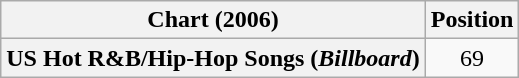<table class="wikitable plainrowheaders" style="text-align:center">
<tr>
<th scope="col">Chart (2006)</th>
<th scope="col">Position</th>
</tr>
<tr>
<th scope="row">US Hot R&B/Hip-Hop Songs (<em>Billboard</em>)</th>
<td>69</td>
</tr>
</table>
